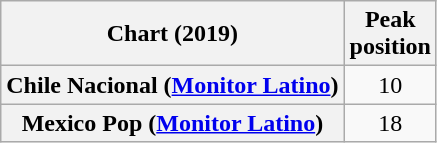<table class="wikitable plainrowheaders" style="text-align:center">
<tr>
<th scope="col">Chart (2019)</th>
<th scope="col">Peak<br>position</th>
</tr>
<tr>
<th scope="row">Chile Nacional (<a href='#'>Monitor Latino</a>)</th>
<td>10</td>
</tr>
<tr>
<th scope="row">Mexico Pop (<a href='#'>Monitor Latino</a>)</th>
<td>18</td>
</tr>
</table>
